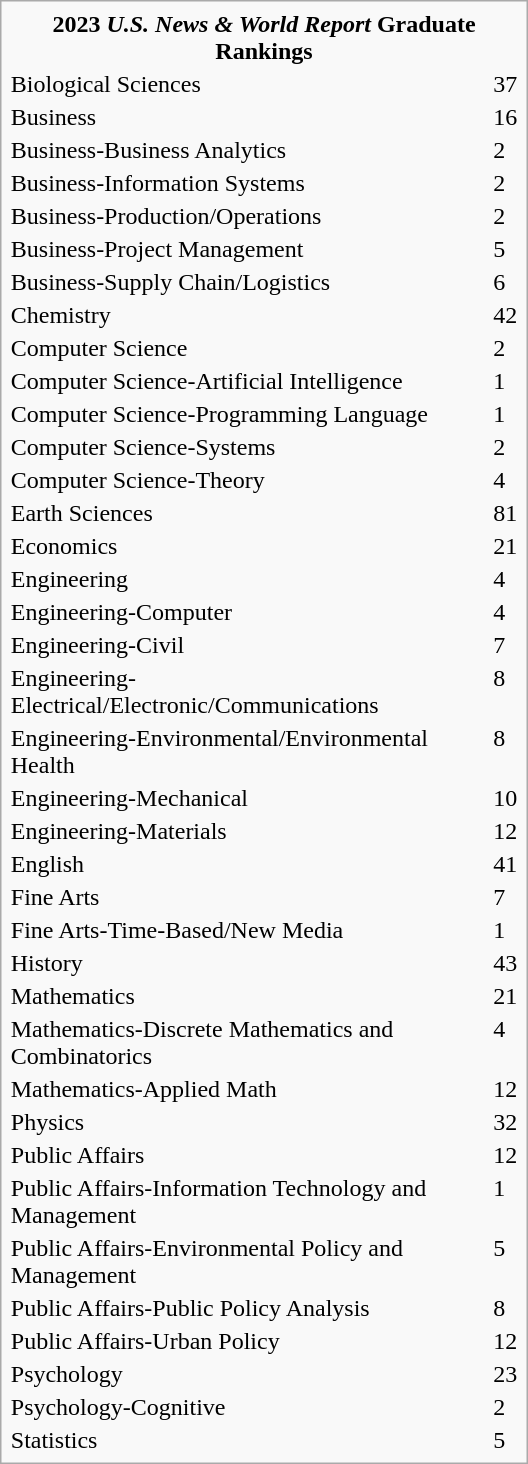<table class="mw-collapsible mw-collapsed infobox" style="width: 22em;">
<tr>
<th colspan="2" style="font-size: 100%; text-align: center;">2023 <em>U.S. News & World Report</em> Graduate Rankings</th>
</tr>
<tr>
<td>Biological Sciences</td>
<td>37</td>
</tr>
<tr>
<td>Business</td>
<td>16</td>
</tr>
<tr>
<td>Business-Business Analytics</td>
<td>2</td>
</tr>
<tr>
<td>Business-Information Systems</td>
<td>2</td>
</tr>
<tr>
<td>Business-Production/Operations</td>
<td>2</td>
</tr>
<tr>
<td>Business-Project Management</td>
<td>5</td>
</tr>
<tr>
<td>Business-Supply Chain/Logistics</td>
<td>6</td>
</tr>
<tr>
<td>Chemistry</td>
<td>42</td>
</tr>
<tr>
<td>Computer Science</td>
<td>2</td>
</tr>
<tr>
<td>Computer Science-Artificial Intelligence</td>
<td>1</td>
</tr>
<tr>
<td>Computer Science-Programming Language</td>
<td>1</td>
</tr>
<tr>
<td>Computer Science-Systems</td>
<td>2</td>
</tr>
<tr>
<td>Computer Science-Theory</td>
<td>4</td>
</tr>
<tr>
<td>Earth Sciences</td>
<td>81</td>
</tr>
<tr>
<td>Economics</td>
<td>21</td>
</tr>
<tr>
<td>Engineering</td>
<td>4</td>
</tr>
<tr>
<td>Engineering-Computer</td>
<td>4</td>
</tr>
<tr>
<td>Engineering-Civil</td>
<td>7</td>
</tr>
<tr>
<td>Engineering-Electrical/Electronic/Communications</td>
<td>8</td>
</tr>
<tr>
<td>Engineering-Environmental/Environmental Health</td>
<td>8</td>
</tr>
<tr>
<td>Engineering-Mechanical</td>
<td>10</td>
</tr>
<tr>
<td>Engineering-Materials</td>
<td>12</td>
</tr>
<tr>
<td>English</td>
<td>41</td>
</tr>
<tr>
<td>Fine Arts</td>
<td>7</td>
</tr>
<tr>
<td>Fine Arts-Time-Based/New Media</td>
<td>1</td>
</tr>
<tr>
<td>History</td>
<td>43</td>
</tr>
<tr>
<td>Mathematics</td>
<td>21</td>
</tr>
<tr>
<td>Mathematics-Discrete Mathematics and Combinatorics</td>
<td>4</td>
</tr>
<tr>
<td>Mathematics-Applied Math</td>
<td>12</td>
</tr>
<tr>
<td>Physics</td>
<td>32</td>
</tr>
<tr>
<td>Public Affairs</td>
<td>12</td>
</tr>
<tr>
<td>Public Affairs-Information Technology and Management</td>
<td>1</td>
</tr>
<tr>
<td>Public Affairs-Environmental Policy and Management</td>
<td>5</td>
</tr>
<tr>
<td>Public Affairs-Public Policy Analysis</td>
<td>8</td>
</tr>
<tr>
<td>Public Affairs-Urban Policy</td>
<td>12</td>
</tr>
<tr>
<td>Psychology</td>
<td>23</td>
</tr>
<tr>
<td>Psychology-Cognitive</td>
<td>2</td>
</tr>
<tr>
<td>Statistics</td>
<td>5</td>
</tr>
</table>
